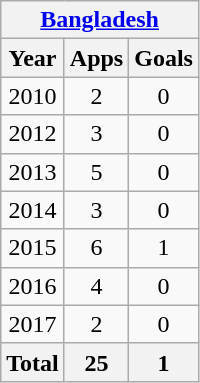<table class="wikitable" style="text-align:center">
<tr>
<th colspan=3><a href='#'>Bangladesh</a></th>
</tr>
<tr>
<th>Year</th>
<th>Apps</th>
<th>Goals</th>
</tr>
<tr>
<td>2010</td>
<td>2</td>
<td>0</td>
</tr>
<tr>
<td>2012</td>
<td>3</td>
<td>0</td>
</tr>
<tr>
<td>2013</td>
<td>5</td>
<td>0</td>
</tr>
<tr>
<td>2014</td>
<td>3</td>
<td>0</td>
</tr>
<tr>
<td>2015</td>
<td>6</td>
<td>1</td>
</tr>
<tr>
<td>2016</td>
<td>4</td>
<td>0</td>
</tr>
<tr>
<td>2017</td>
<td>2</td>
<td>0</td>
</tr>
<tr>
<th>Total</th>
<th>25</th>
<th>1</th>
</tr>
</table>
